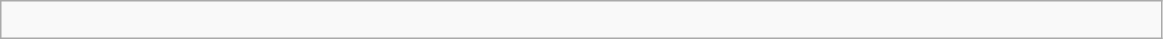<table class="wikitable" width=775px>
<tr>
<td><br></td>
</tr>
</table>
